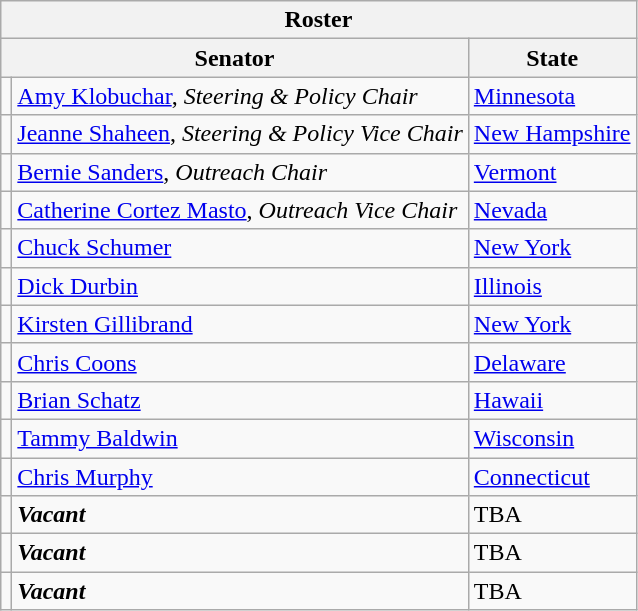<table class="wikitable">
<tr>
<th colspan="3">Roster</th>
</tr>
<tr>
<th colspan="2">Senator</th>
<th>State</th>
</tr>
<tr>
<td></td>
<td><a href='#'>Amy Klobuchar</a>, <em>Steering & Policy Chair</em></td>
<td><a href='#'>Minnesota</a></td>
</tr>
<tr>
<td></td>
<td><a href='#'>Jeanne Shaheen</a>, <em>Steering & Policy Vice Chair</em></td>
<td><a href='#'>New Hampshire</a></td>
</tr>
<tr>
<td></td>
<td><a href='#'>Bernie Sanders</a>, <em>Outreach Chair</em></td>
<td><a href='#'>Vermont</a></td>
</tr>
<tr>
<td></td>
<td><a href='#'>Catherine Cortez Masto</a>, <em>Outreach Vice Chair</em></td>
<td><a href='#'>Nevada</a></td>
</tr>
<tr>
<td></td>
<td><a href='#'>Chuck Schumer</a></td>
<td><a href='#'>New York</a></td>
</tr>
<tr>
<td></td>
<td><a href='#'>Dick Durbin</a></td>
<td><a href='#'>Illinois</a></td>
</tr>
<tr>
<td></td>
<td><a href='#'>Kirsten Gillibrand</a></td>
<td><a href='#'>New York</a></td>
</tr>
<tr>
<td></td>
<td><a href='#'>Chris Coons</a></td>
<td><a href='#'>Delaware</a></td>
</tr>
<tr>
<td></td>
<td><a href='#'>Brian Schatz</a></td>
<td><a href='#'>Hawaii</a></td>
</tr>
<tr>
<td></td>
<td><a href='#'>Tammy Baldwin</a></td>
<td><a href='#'>Wisconsin</a></td>
</tr>
<tr>
<td></td>
<td><a href='#'>Chris Murphy</a></td>
<td><a href='#'>Connecticut</a></td>
</tr>
<tr>
<td></td>
<td><strong><em>Vacant</em></strong></td>
<td>TBA</td>
</tr>
<tr>
<td></td>
<td><strong><em>Vacant</em></strong></td>
<td>TBA</td>
</tr>
<tr>
<td></td>
<td><strong><em>Vacant</em></strong></td>
<td>TBA</td>
</tr>
</table>
